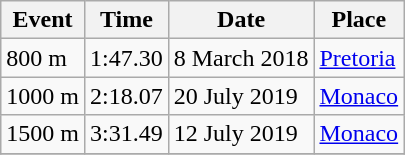<table class="wikitable">
<tr>
<th>Event</th>
<th>Time</th>
<th>Date</th>
<th>Place</th>
</tr>
<tr>
<td>800 m</td>
<td>1:47.30</td>
<td>8 March 2018</td>
<td><a href='#'>Pretoria</a></td>
</tr>
<tr>
<td>1000 m</td>
<td>2:18.07</td>
<td>20 July 2019</td>
<td><a href='#'>Monaco</a></td>
</tr>
<tr>
<td>1500 m</td>
<td>3:31.49</td>
<td>12 July 2019</td>
<td><a href='#'>Monaco</a></td>
</tr>
<tr>
</tr>
</table>
